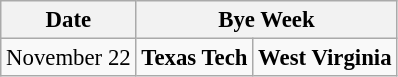<table class="wikitable" style="font-size:95%;">
<tr>
<th>Date</th>
<th colspan="2">Bye Week</th>
</tr>
<tr>
<td>November 22</td>
<td><strong>Texas Tech</strong></td>
<td><strong>West Virginia</strong></td>
</tr>
</table>
